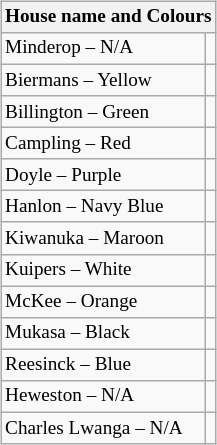<table class="wikitable"  style="float:right; margin-left:1em; font-size:80%;">
<tr>
<th colspan="2">House name and Colours</th>
</tr>
<tr>
<td>Minderop – N/A</td>
<td></td>
</tr>
<tr>
<td>Biermans – Yellow</td>
<td></td>
</tr>
<tr>
<td>Billington – Green</td>
<td></td>
</tr>
<tr>
<td>Campling – Red</td>
<td></td>
</tr>
<tr>
<td>Doyle – Purple</td>
<td></td>
</tr>
<tr>
<td>Hanlon – Navy Blue</td>
<td></td>
</tr>
<tr>
<td>Kiwanuka – Maroon</td>
<td></td>
</tr>
<tr>
<td>Kuipers – White</td>
<td></td>
</tr>
<tr>
<td>McKee – Orange</td>
<td></td>
</tr>
<tr>
<td>Mukasa – Black</td>
<td></td>
</tr>
<tr>
<td>Reesinck – Blue</td>
<td></td>
</tr>
<tr>
<td>Heweston – N/A</td>
<td></td>
</tr>
<tr>
<td>Charles Lwanga – N/A</td>
<td></td>
</tr>
</table>
